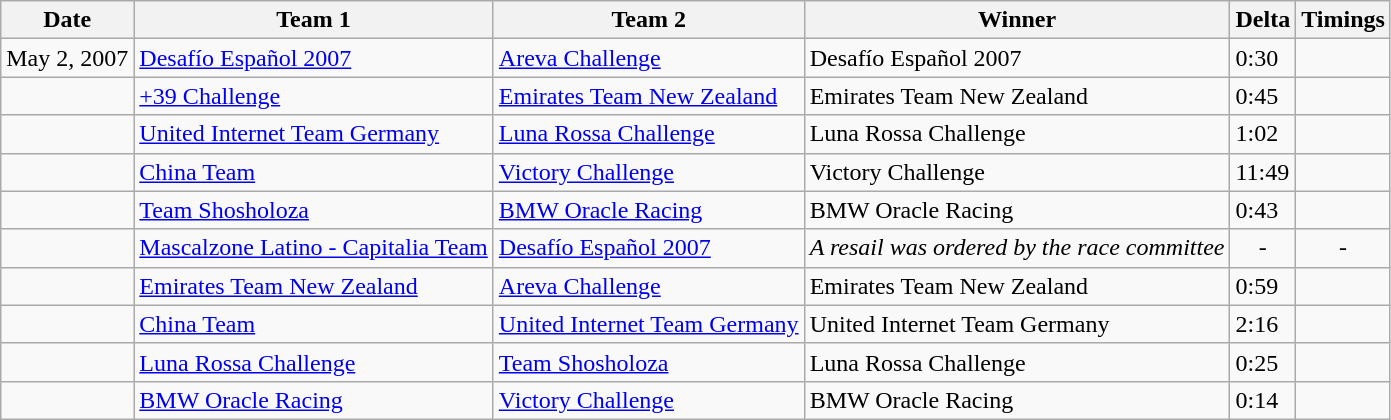<table class="wikitable">
<tr>
<th>Date</th>
<th>Team 1 </th>
<th>Team 2 </th>
<th>Winner</th>
<th>Delta</th>
<th>Timings</th>
</tr>
<tr>
<td>May 2, 2007</td>
<td><a href='#'>Desafío Español 2007</a></td>
<td><a href='#'>Areva Challenge</a></td>
<td>Desafío Español 2007</td>
<td>0:30</td>
<td></td>
</tr>
<tr>
<td></td>
<td><a href='#'>+39 Challenge</a></td>
<td><a href='#'>Emirates Team New Zealand</a></td>
<td>Emirates Team New Zealand</td>
<td>0:45</td>
<td></td>
</tr>
<tr>
<td></td>
<td><a href='#'>United Internet Team Germany</a></td>
<td><a href='#'>Luna Rossa Challenge</a></td>
<td>Luna Rossa Challenge</td>
<td>1:02</td>
<td></td>
</tr>
<tr>
<td></td>
<td><a href='#'>China Team</a></td>
<td><a href='#'>Victory Challenge</a></td>
<td>Victory Challenge</td>
<td>11:49</td>
<td></td>
</tr>
<tr>
<td></td>
<td><a href='#'>Team Shosholoza</a></td>
<td><a href='#'>BMW Oracle Racing</a></td>
<td>BMW Oracle Racing</td>
<td>0:43</td>
<td></td>
</tr>
<tr>
<td></td>
<td><a href='#'>Mascalzone Latino - Capitalia Team</a></td>
<td><a href='#'>Desafío Español 2007</a></td>
<td><em>A resail was ordered by the race committee</em></td>
<td style="text-align: center;">-</td>
<td style="text-align: center;">-</td>
</tr>
<tr>
<td></td>
<td><a href='#'>Emirates Team New Zealand</a></td>
<td><a href='#'>Areva Challenge</a></td>
<td>Emirates Team New Zealand</td>
<td>0:59</td>
<td></td>
</tr>
<tr>
<td></td>
<td><a href='#'>China Team</a></td>
<td><a href='#'>United Internet Team Germany</a></td>
<td>United Internet Team Germany</td>
<td>2:16</td>
<td></td>
</tr>
<tr>
<td></td>
<td><a href='#'>Luna Rossa Challenge</a></td>
<td><a href='#'>Team Shosholoza</a></td>
<td>Luna Rossa Challenge</td>
<td>0:25</td>
<td></td>
</tr>
<tr>
<td></td>
<td><a href='#'>BMW Oracle Racing</a></td>
<td><a href='#'>Victory Challenge</a></td>
<td>BMW Oracle Racing</td>
<td>0:14</td>
<td></td>
</tr>
</table>
